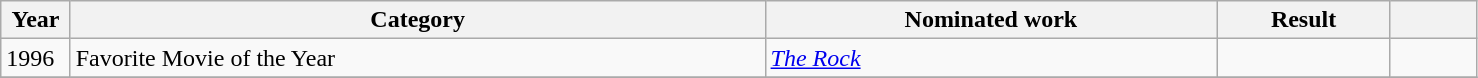<table class=wikitable>
<tr>
<th width=4%>Year</th>
<th width=40%>Category</th>
<th width=26%>Nominated work</th>
<th width=10%>Result</th>
<th width=5%></th>
</tr>
<tr>
<td>1996</td>
<td>Favorite Movie of the Year</td>
<td><em><a href='#'>The Rock</a></em></td>
<td></td>
<td></td>
</tr>
<tr>
</tr>
</table>
